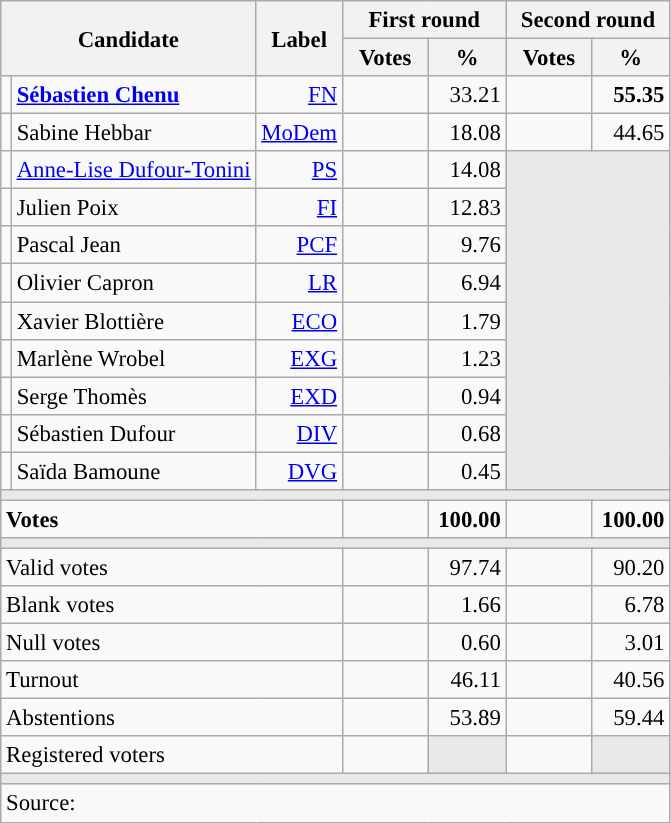<table class="wikitable" style="text-align:right;font-size:95%;">
<tr>
<th rowspan="2" colspan="2">Candidate</th>
<th rowspan="2">Label</th>
<th colspan="2">First round</th>
<th colspan="2">Second round</th>
</tr>
<tr>
<th style="width:50px;">Votes</th>
<th style="width:45px;">%</th>
<th style="width:50px;">Votes</th>
<th style="width:45px;">%</th>
</tr>
<tr>
<td style="color:inherit;background:"></td>
<td style="text-align:left;"><strong><a href='#'>Sébastien Chenu</a></strong></td>
<td><a href='#'>FN</a></td>
<td></td>
<td>33.21</td>
<td><strong></strong></td>
<td><strong>55.35</strong></td>
</tr>
<tr>
<td style="color:inherit;background:"></td>
<td style="text-align:left;">Sabine Hebbar</td>
<td><a href='#'>MoDem</a></td>
<td></td>
<td>18.08</td>
<td></td>
<td>44.65</td>
</tr>
<tr>
<td style="color:inherit;background:"></td>
<td style="text-align:left;"><a href='#'>Anne-Lise Dufour-Tonini</a></td>
<td><a href='#'>PS</a></td>
<td></td>
<td>14.08</td>
<td colspan="2" rowspan="9" style="background:#E9E9E9;"></td>
</tr>
<tr>
<td style="color:inherit;background:"></td>
<td style="text-align:left;">Julien Poix</td>
<td><a href='#'>FI</a></td>
<td></td>
<td>12.83</td>
</tr>
<tr>
<td style="color:inherit;background:"></td>
<td style="text-align:left;">Pascal Jean</td>
<td><a href='#'>PCF</a></td>
<td></td>
<td>9.76</td>
</tr>
<tr>
<td style="color:inherit;background:"></td>
<td style="text-align:left;">Olivier Capron</td>
<td><a href='#'>LR</a></td>
<td></td>
<td>6.94</td>
</tr>
<tr>
<td style="color:inherit;background:"></td>
<td style="text-align:left;">Xavier Blottière</td>
<td><a href='#'>ECO</a></td>
<td></td>
<td>1.79</td>
</tr>
<tr>
<td style="color:inherit;background:"></td>
<td style="text-align:left;">Marlène Wrobel</td>
<td><a href='#'>EXG</a></td>
<td></td>
<td>1.23</td>
</tr>
<tr>
<td style="color:inherit;background:"></td>
<td style="text-align:left;">Serge Thomès</td>
<td><a href='#'>EXD</a></td>
<td></td>
<td>0.94</td>
</tr>
<tr>
<td style="color:inherit;background:"></td>
<td style="text-align:left;">Sébastien Dufour</td>
<td><a href='#'>DIV</a></td>
<td></td>
<td>0.68</td>
</tr>
<tr>
<td style="color:inherit;background:"></td>
<td style="text-align:left;">Saïda Bamoune</td>
<td><a href='#'>DVG</a></td>
<td></td>
<td>0.45</td>
</tr>
<tr>
<td colspan="7" style="background:#E9E9E9;"></td>
</tr>
<tr style="font-weight:bold;">
<td colspan="3" style="text-align:left;">Votes</td>
<td></td>
<td>100.00</td>
<td></td>
<td>100.00</td>
</tr>
<tr>
<td colspan="7" style="background:#E9E9E9;"></td>
</tr>
<tr>
<td colspan="3" style="text-align:left;">Valid votes</td>
<td></td>
<td>97.74</td>
<td></td>
<td>90.20</td>
</tr>
<tr>
<td colspan="3" style="text-align:left;">Blank votes</td>
<td></td>
<td>1.66</td>
<td></td>
<td>6.78</td>
</tr>
<tr>
<td colspan="3" style="text-align:left;">Null votes</td>
<td></td>
<td>0.60</td>
<td></td>
<td>3.01</td>
</tr>
<tr>
<td colspan="3" style="text-align:left;">Turnout</td>
<td></td>
<td>46.11</td>
<td></td>
<td>40.56</td>
</tr>
<tr>
<td colspan="3" style="text-align:left;">Abstentions</td>
<td></td>
<td>53.89</td>
<td></td>
<td>59.44</td>
</tr>
<tr>
<td colspan="3" style="text-align:left;">Registered voters</td>
<td></td>
<td style="background:#E9E9E9;"></td>
<td></td>
<td style="background:#E9E9E9;"></td>
</tr>
<tr>
<td colspan="7" style="background:#E9E9E9;"></td>
</tr>
<tr>
<td colspan="7" style="text-align:left;">Source: </td>
</tr>
</table>
